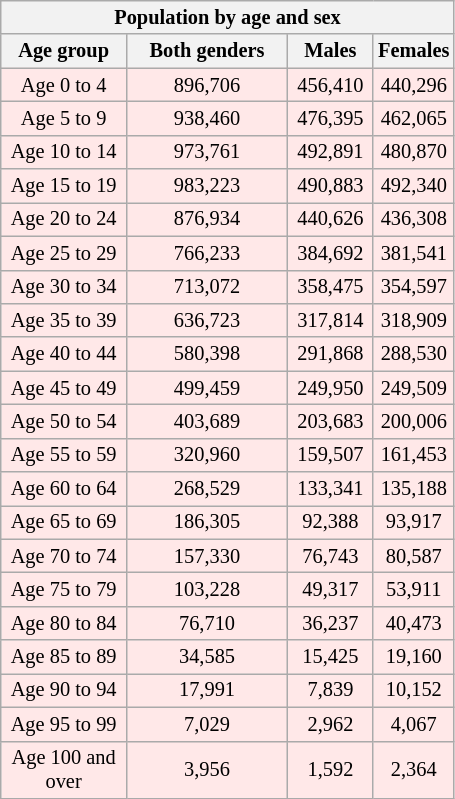<table class="wikitable" id="cx223" style="text-align: center; margin-right: 8px; font-size: 85%; margin-bottom: 10px;" width="24%">
<tr>
<th colspan="8">Population by age and sex </th>
</tr>
<tr>
<th width="35%">Age group</th>
<th width="45%">Both genders</th>
<th width="45%">Males</th>
<th width="45%">Females</th>
</tr>
<tr bgcolor="#FFE8E8">
<td>Age 0 to 4</td>
<td align="center">896,706</td>
<td align="center">456,410</td>
<td align="center">440,296</td>
</tr>
<tr bgcolor="#FFE8E8">
<td>Age 5 to 9</td>
<td align="center">938,460</td>
<td align="center">476,395</td>
<td align="center">462,065</td>
</tr>
<tr bgcolor="#FFE8E8">
<td>Age 10 to 14</td>
<td align="center">973,761</td>
<td align="center">492,891</td>
<td align="center">480,870</td>
</tr>
<tr bgcolor="#FFE8E8">
<td>Age 15 to 19</td>
<td align="center">983,223</td>
<td align="center">490,883</td>
<td align="center">492,340</td>
</tr>
<tr bgcolor="#FFE8E8">
<td>Age 20 to 24</td>
<td align="center">876,934</td>
<td align="center">440,626</td>
<td align="center">436,308</td>
</tr>
<tr bgcolor="#FFE8E8">
<td>Age 25 to 29</td>
<td align="center">766,233</td>
<td align="center">384,692</td>
<td align="center">381,541</td>
</tr>
<tr bgcolor="#FFE8E8">
<td>Age 30 to 34</td>
<td align="center">713,072</td>
<td align="center">358,475</td>
<td align="center">354,597</td>
</tr>
<tr bgcolor="#FFE8E8">
<td>Age 35 to 39</td>
<td align="center">636,723</td>
<td align="center">317,814</td>
<td align="center">318,909</td>
</tr>
<tr bgcolor="#FFE8E8">
<td>Age 40 to 44</td>
<td align="center">580,398</td>
<td align="center">291,868</td>
<td align="center">288,530</td>
</tr>
<tr bgcolor="#FFE8E8">
<td>Age 45 to 49</td>
<td align="center">499,459</td>
<td align="center">249,950</td>
<td align="center">249,509</td>
</tr>
<tr bgcolor="#FFE8E8">
<td>Age 50 to 54</td>
<td align="center">403,689</td>
<td align="center">203,683</td>
<td align="center">200,006</td>
</tr>
<tr bgcolor="#FFE8E8">
<td>Age 55 to 59</td>
<td align="center">320,960</td>
<td align="center">159,507</td>
<td align="center">161,453</td>
</tr>
<tr bgcolor="#FFE8E8">
<td>Age 60 to 64</td>
<td align="center">268,529</td>
<td align="center">133,341</td>
<td align="center">135,188</td>
</tr>
<tr bgcolor="#FFE8E8">
<td>Age 65 to 69</td>
<td align="center">186,305</td>
<td align="center">92,388</td>
<td align="center">93,917</td>
</tr>
<tr bgcolor="#FFE8E8">
<td>Age 70 to 74</td>
<td align="center">157,330</td>
<td align="center">76,743</td>
<td align="center">80,587</td>
</tr>
<tr bgcolor="#FFE8E8">
<td>Age 75 to 79</td>
<td align="center">103,228</td>
<td align="center">49,317</td>
<td align="center">53,911</td>
</tr>
<tr bgcolor="#FFE8E8">
<td>Age 80 to 84</td>
<td align="center">76,710</td>
<td align="center">36,237</td>
<td align="center">40,473</td>
</tr>
<tr bgcolor="#FFE8E8">
<td>Age 85 to 89</td>
<td align="center">34,585</td>
<td align="center">15,425</td>
<td align="center">19,160</td>
</tr>
<tr bgcolor="#FFE8E8">
<td>Age 90 to 94</td>
<td align="center">17,991</td>
<td align="center">7,839</td>
<td align="center">10,152</td>
</tr>
<tr bgcolor="#FFE8E8">
<td>Age 95 to 99</td>
<td align="center">7,029</td>
<td align="center">2,962</td>
<td align="center">4,067</td>
</tr>
<tr bgcolor="#FFE8E8">
<td>Age 100 and over</td>
<td align="center">3,956</td>
<td align="center">1,592</td>
<td align="center">2,364</td>
</tr>
</table>
